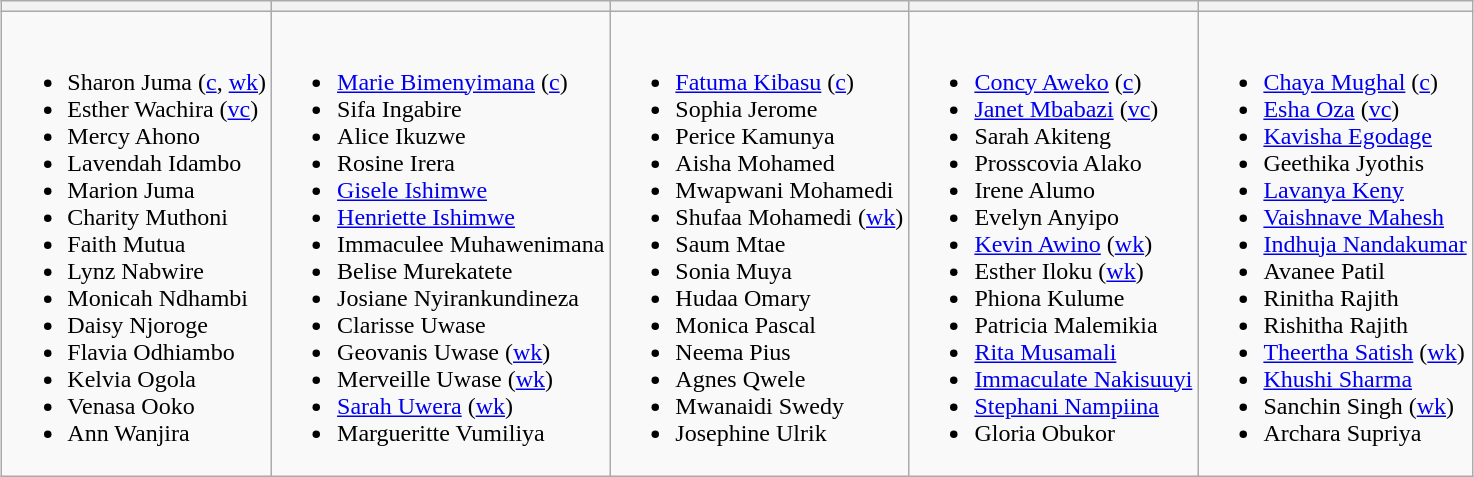<table class="wikitable" style="text-align:left; margin:auto">
<tr>
<th></th>
<th></th>
<th></th>
<th></th>
<th></th>
</tr>
<tr style="vertical-align:top">
<td><br><ul><li>Sharon Juma (<a href='#'>c</a>, <a href='#'>wk</a>)</li><li>Esther Wachira (<a href='#'>vc</a>)</li><li>Mercy Ahono</li><li>Lavendah Idambo</li><li>Marion Juma</li><li>Charity Muthoni</li><li>Faith Mutua</li><li>Lynz Nabwire</li><li>Monicah Ndhambi</li><li>Daisy Njoroge</li><li>Flavia Odhiambo</li><li>Kelvia Ogola</li><li>Venasa Ooko</li><li>Ann Wanjira</li></ul></td>
<td><br><ul><li><a href='#'>Marie Bimenyimana</a> (<a href='#'>c</a>)</li><li>Sifa Ingabire</li><li>Alice Ikuzwe</li><li>Rosine Irera</li><li><a href='#'>Gisele Ishimwe</a></li><li><a href='#'>Henriette Ishimwe</a></li><li>Immaculee Muhawenimana</li><li>Belise Murekatete</li><li>Josiane Nyirankundineza</li><li>Clarisse Uwase</li><li>Geovanis Uwase (<a href='#'>wk</a>)</li><li>Merveille Uwase (<a href='#'>wk</a>)</li><li><a href='#'>Sarah Uwera</a> (<a href='#'>wk</a>)</li><li>Margueritte Vumiliya</li></ul></td>
<td><br><ul><li><a href='#'>Fatuma Kibasu</a> (<a href='#'>c</a>)</li><li>Sophia Jerome</li><li>Perice Kamunya</li><li>Aisha Mohamed</li><li>Mwapwani Mohamedi</li><li>Shufaa Mohamedi (<a href='#'>wk</a>)</li><li>Saum Mtae</li><li>Sonia Muya</li><li>Hudaa Omary</li><li>Monica Pascal</li><li>Neema Pius</li><li>Agnes Qwele</li><li>Mwanaidi Swedy</li><li>Josephine Ulrik</li></ul></td>
<td><br><ul><li><a href='#'>Concy Aweko</a> (<a href='#'>c</a>)</li><li><a href='#'>Janet Mbabazi</a> (<a href='#'>vc</a>)</li><li>Sarah Akiteng</li><li>Prosscovia Alako</li><li>Irene Alumo</li><li>Evelyn Anyipo</li><li><a href='#'>Kevin Awino</a> (<a href='#'>wk</a>)</li><li>Esther Iloku (<a href='#'>wk</a>)</li><li>Phiona Kulume</li><li>Patricia Malemikia</li><li><a href='#'>Rita Musamali</a></li><li><a href='#'>Immaculate Nakisuuyi</a></li><li><a href='#'>Stephani Nampiina</a></li><li>Gloria Obukor</li></ul></td>
<td><br><ul><li><a href='#'>Chaya Mughal</a> (<a href='#'>c</a>)</li><li><a href='#'>Esha Oza</a> (<a href='#'>vc</a>)</li><li><a href='#'>Kavisha Egodage</a></li><li>Geethika Jyothis</li><li><a href='#'>Lavanya Keny</a></li><li><a href='#'>Vaishnave Mahesh</a></li><li><a href='#'>Indhuja Nandakumar</a></li><li>Avanee Patil</li><li>Rinitha Rajith</li><li>Rishitha Rajith</li><li><a href='#'>Theertha Satish</a> (<a href='#'>wk</a>)</li><li><a href='#'>Khushi Sharma</a></li><li>Sanchin Singh (<a href='#'>wk</a>)</li><li>Archara Supriya</li></ul></td>
</tr>
</table>
